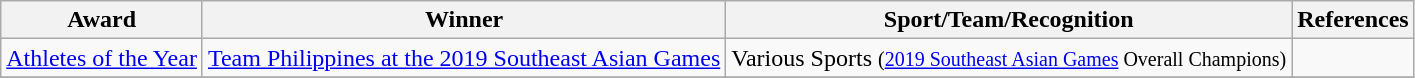<table class="wikitable">
<tr>
<th>Award</th>
<th>Winner</th>
<th>Sport/Team/Recognition</th>
<th>References</th>
</tr>
<tr>
<td><a href='#'>Athletes of the Year</a></td>
<td><a href='#'>Team Philippines at the 2019 Southeast Asian Games</a></td>
<td>Various Sports <small>(<a href='#'>2019 Southeast Asian Games</a> Overall Champions)</small></td>
<td></td>
</tr>
<tr>
</tr>
</table>
